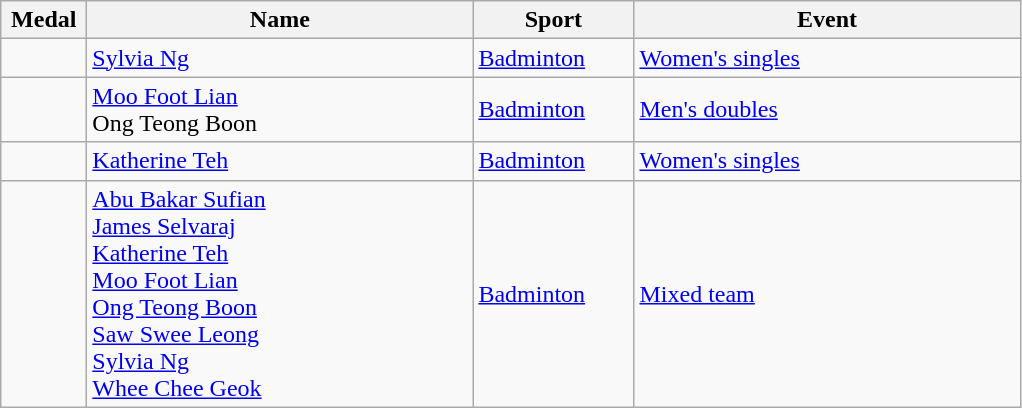<table class="wikitable sortable" style="font-size:100%">
<tr>
<th width="50">Medal</th>
<th width="250">Name</th>
<th width="100">Sport</th>
<th width="250">Event</th>
</tr>
<tr>
<td></td>
<td><a href='#'>Sylvia Ng</a></td>
<td><a href='#'>Badminton</a></td>
<td><a href='#'>Women's singles</a></td>
</tr>
<tr>
<td></td>
<td><a href='#'>Moo Foot Lian</a><br>Ong Teong Boon</td>
<td><a href='#'>Badminton</a></td>
<td><a href='#'>Men's doubles</a></td>
</tr>
<tr>
<td></td>
<td><a href='#'>Katherine Teh</a></td>
<td><a href='#'>Badminton</a></td>
<td><a href='#'>Women's singles</a></td>
</tr>
<tr>
<td></td>
<td><a href='#'>Abu Bakar Sufian</a><br><a href='#'>James Selvaraj</a><br><a href='#'>Katherine Teh</a><br><a href='#'>Moo Foot Lian</a><br><a href='#'>Ong Teong Boon</a><br><a href='#'>Saw Swee Leong</a><br><a href='#'>Sylvia Ng</a><br><a href='#'>Whee Chee Geok</a></td>
<td><a href='#'>Badminton</a></td>
<td><a href='#'>Mixed team</a></td>
</tr>
</table>
